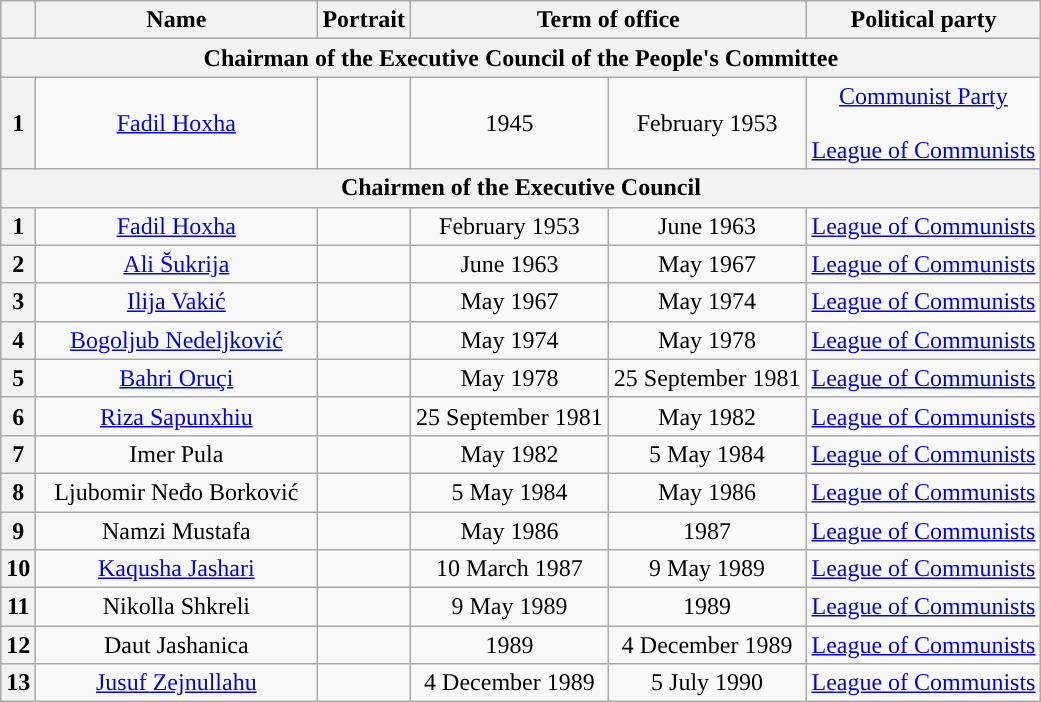<table class="wikitable" style="text-align:center">
<tr>
<th></th>
<th width=180>Name<br></th>
<th>Portrait</th>
<th colspan="2">Term of office</th>
<th>Political party</th>
</tr>
<tr>
<th colspan="6">Chairman of the Executive Council of the People's Committee<br></th>
</tr>
<tr>
<th style="background:">1</th>
<td><a href='#'>Fadil Hoxha</a><br></td>
<td></td>
<td>1945</td>
<td>February 1953</td>
<td><a href='#'>Communist Party<br><br>League of Communists</a></td>
</tr>
<tr>
<th colspan="6">Chairmen of the Executive Council<br></th>
</tr>
<tr>
<th style="background:">1</th>
<td><a href='#'>Fadil Hoxha</a><br></td>
<td></td>
<td>February 1953</td>
<td>June 1963</td>
<td><a href='#'>League of Communists</a></td>
</tr>
<tr>
<th style="background:">2</th>
<td><a href='#'>Ali Šukrija</a><br></td>
<td></td>
<td>June 1963</td>
<td>May 1967</td>
<td><a href='#'>League of Communists</a></td>
</tr>
<tr>
<th style="background:">3</th>
<td><a href='#'>Ilija Vakić</a><br></td>
<td></td>
<td>May 1967</td>
<td>May 1974</td>
<td><a href='#'>League of Communists</a></td>
</tr>
<tr>
<th style="background:">4</th>
<td><a href='#'>Bogoljub Nedeljković</a><br></td>
<td></td>
<td>May 1974</td>
<td>May 1978</td>
<td><a href='#'>League of Communists</a></td>
</tr>
<tr>
<th style="background:">5</th>
<td><a href='#'>Bahri Oruçi</a><br></td>
<td></td>
<td>May 1978</td>
<td>25 September 1981</td>
<td><a href='#'>League of Communists</a></td>
</tr>
<tr>
<th style="background:">6</th>
<td><a href='#'>Riza Sapunxhiu</a><br></td>
<td></td>
<td>25 September 1981</td>
<td>May 1982</td>
<td><a href='#'>League of Communists</a></td>
</tr>
<tr>
<th style="background:">7</th>
<td>Imer Pula<br></td>
<td></td>
<td>May 1982</td>
<td>5 May 1984</td>
<td><a href='#'>League of Communists</a></td>
</tr>
<tr>
<th style="background:">8</th>
<td>Ljubomir Neđo Borković<br></td>
<td></td>
<td>5 May 1984</td>
<td>May 1986</td>
<td><a href='#'>League of Communists</a></td>
</tr>
<tr>
<th style="background:">9</th>
<td>Namzi Mustafa<br></td>
<td></td>
<td>May 1986</td>
<td>1987</td>
<td><a href='#'>League of Communists</a></td>
</tr>
<tr>
<th style="background:">10</th>
<td><a href='#'>Kaqusha Jashari</a><br></td>
<td></td>
<td>10 March 1987</td>
<td>9 May 1989</td>
<td><a href='#'>League of Communists</a></td>
</tr>
<tr>
<th style="background:">11</th>
<td>Nikolla Shkreli<br></td>
<td></td>
<td>9 May 1989</td>
<td>1989</td>
<td><a href='#'>League of Communists</a></td>
</tr>
<tr>
<th style="background:">12</th>
<td>Daut Jashanica<br></td>
<td></td>
<td>1989</td>
<td>4 December 1989</td>
<td><a href='#'>League of Communists</a></td>
</tr>
<tr>
<th style="background:">13</th>
<td><a href='#'>Jusuf Zejnullahu</a><br></td>
<td></td>
<td>4 December 1989</td>
<td>5 July 1990</td>
<td><a href='#'>League of Communists</a></td>
</tr>
</table>
